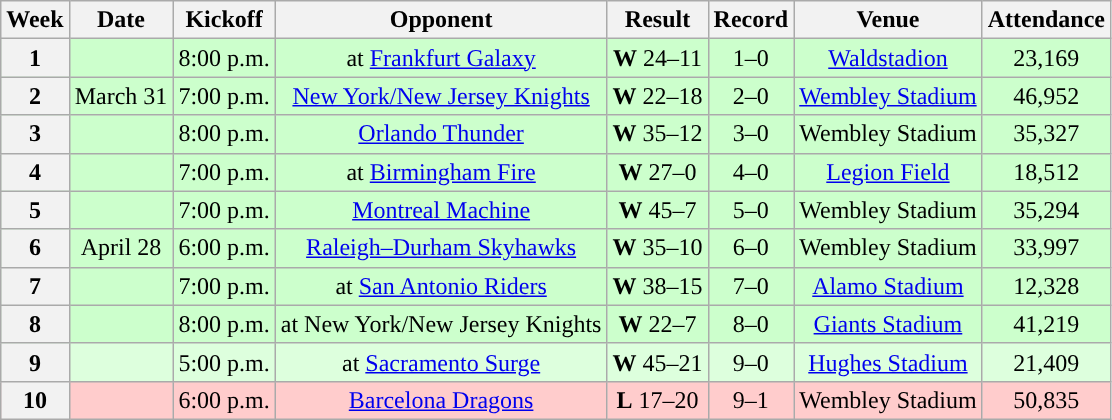<table class="wikitable" style="text-align:center">
<tr>
<th>Week</th>
<th>Date</th>
<th>Kickoff</th>
<th>Opponent</th>
<th>Result</th>
<th>Record</th>
<th>Venue</th>
<th>Attendance</th>
</tr>
<tr style="background:#cfc">
<th>1</th>
<td></td>
<td>8:00 p.m.</td>
<td>at <a href='#'>Frankfurt Galaxy</a></td>
<td><strong>W</strong> 24–11</td>
<td>1–0</td>
<td><a href='#'>Waldstadion</a></td>
<td>23,169</td>
</tr>
<tr style="background:#cfc">
<th>2</th>
<td>March 31</td>
<td>7:00 p.m.</td>
<td><a href='#'>New York/New Jersey Knights</a></td>
<td><strong>W</strong> 22–18</td>
<td>2–0</td>
<td><a href='#'>Wembley Stadium</a></td>
<td>46,952</td>
</tr>
<tr style="background:#cfc">
<th>3</th>
<td></td>
<td>8:00 p.m.</td>
<td><a href='#'>Orlando Thunder</a></td>
<td><strong>W</strong> 35–12</td>
<td>3–0</td>
<td>Wembley Stadium</td>
<td>35,327</td>
</tr>
<tr style="background:#cfc">
<th>4</th>
<td></td>
<td>7:00 p.m.</td>
<td>at <a href='#'>Birmingham Fire</a></td>
<td><strong>W</strong> 27–0</td>
<td>4–0</td>
<td><a href='#'>Legion Field</a></td>
<td>18,512</td>
</tr>
<tr style="background:#cfc">
<th>5</th>
<td></td>
<td>7:00 p.m.</td>
<td><a href='#'>Montreal Machine</a></td>
<td><strong>W</strong> 45–7</td>
<td>5–0</td>
<td>Wembley Stadium</td>
<td>35,294</td>
</tr>
<tr style="background:#cfc">
<th>6</th>
<td>April 28</td>
<td>6:00 p.m.</td>
<td><a href='#'>Raleigh–Durham Skyhawks</a></td>
<td><strong>W</strong> 35–10</td>
<td>6–0</td>
<td>Wembley Stadium</td>
<td>33,997</td>
</tr>
<tr style="background:#cfc">
<th>7</th>
<td></td>
<td>7:00 p.m.</td>
<td>at <a href='#'>San Antonio Riders</a></td>
<td><strong>W</strong> 38–15</td>
<td>7–0</td>
<td><a href='#'>Alamo Stadium</a></td>
<td>12,328</td>
</tr>
<tr style="background:#cfc">
<th>8</th>
<td></td>
<td>8:00 p.m.</td>
<td>at New York/New Jersey Knights</td>
<td><strong>W</strong> 22–7</td>
<td>8–0</td>
<td><a href='#'>Giants Stadium</a></td>
<td>41,219</td>
</tr>
<tr bgcolor="#DDFFDD">
<th>9</th>
<td></td>
<td>5:00 p.m.</td>
<td>at <a href='#'>Sacramento Surge</a></td>
<td><strong>W</strong> 45–21</td>
<td>9–0</td>
<td><a href='#'>Hughes Stadium</a></td>
<td>21,409</td>
</tr>
<tr style="background:#fcc">
<th>10</th>
<td></td>
<td>6:00 p.m.</td>
<td><a href='#'>Barcelona Dragons</a></td>
<td><strong>L</strong> 17–20</td>
<td>9–1</td>
<td>Wembley Stadium</td>
<td>50,835</td>
</tr>
</table>
